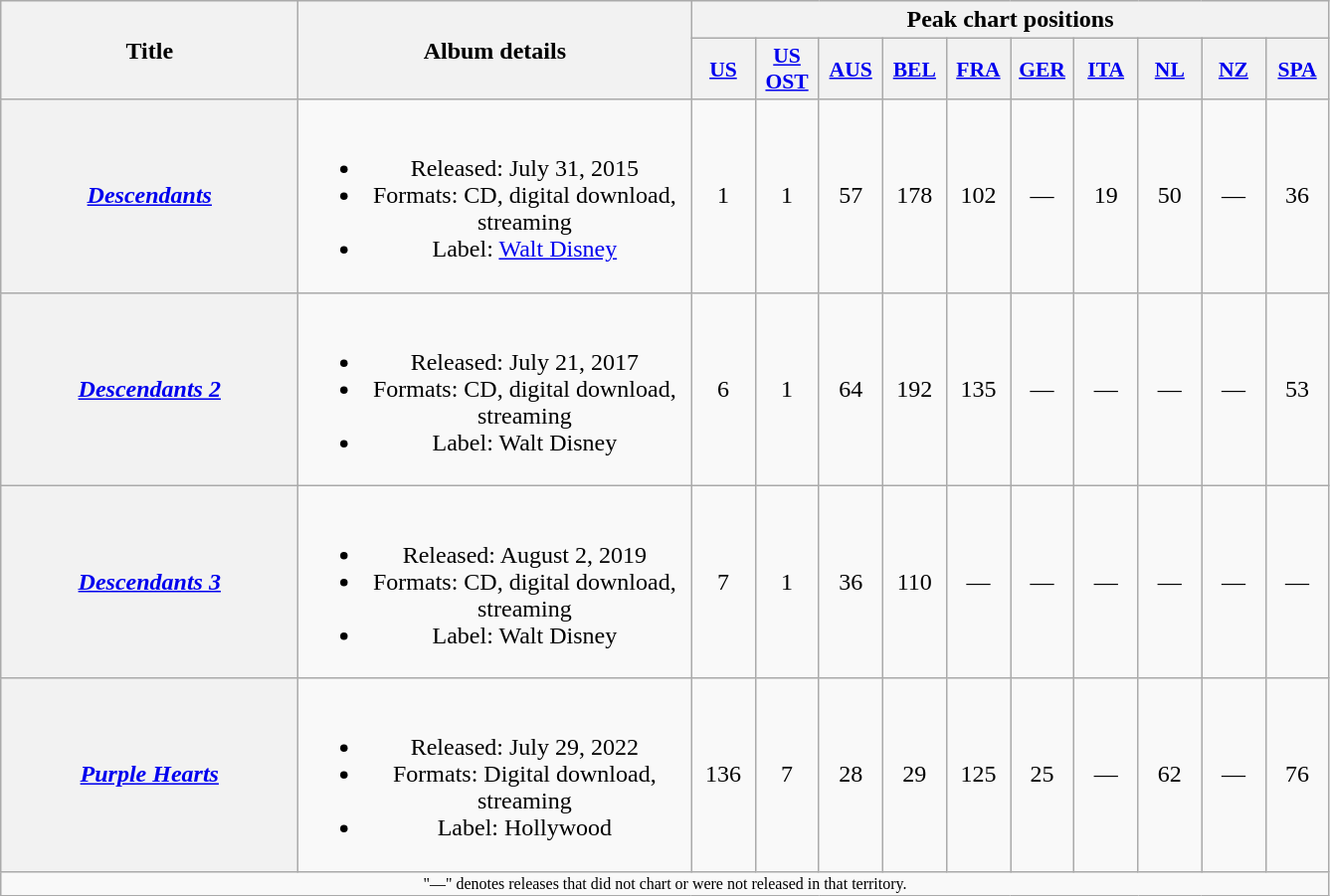<table class="wikitable plainrowheaders" style="text-align:center;">
<tr>
<th scope="col" rowspan="2" style="width:12em;">Title</th>
<th scope="col" rowspan="2" style="width:16em;">Album details</th>
<th scope="col" colspan="10">Peak chart positions</th>
</tr>
<tr>
<th scope="col" style="width:2.5em;font-size:90%;"><a href='#'>US</a><br></th>
<th scope="col" style="width:2.5em;font-size:90%;"><a href='#'>US<br>OST</a><br></th>
<th scope="col" style="width:2.5em;font-size:90%;"><a href='#'>AUS</a><br></th>
<th scope="col" style="width:2.5em;font-size:90%;"><a href='#'>BEL</a><br></th>
<th scope="col" style="width:2.5em;font-size:90%;"><a href='#'>FRA</a><br></th>
<th scope="col" style="width:2.5em;font-size:90%;"><a href='#'>GER</a><br></th>
<th scope="col" style="width:2.5em;font-size:90%;"><a href='#'>ITA</a><br></th>
<th scope="col" style="width:2.5em;font-size:90%;"><a href='#'>NL</a><br></th>
<th scope="col" style="width:2.5em;font-size:90%;"><a href='#'>NZ</a><br></th>
<th scope="col" style="width:2.5em;font-size:90%;"><a href='#'>SPA</a><br></th>
</tr>
<tr>
<th scope="row"><em><a href='#'>Descendants</a></em></th>
<td><br><ul><li>Released: July 31, 2015</li><li>Formats: CD, digital download, streaming</li><li>Label: <a href='#'>Walt Disney</a></li></ul></td>
<td>1</td>
<td>1</td>
<td>57</td>
<td>178</td>
<td>102</td>
<td>—</td>
<td>19</td>
<td>50</td>
<td>—</td>
<td>36</td>
</tr>
<tr>
<th scope="row"><em><a href='#'>Descendants 2</a></em></th>
<td><br><ul><li>Released: July 21, 2017</li><li>Formats: CD, digital download, streaming</li><li>Label: Walt Disney</li></ul></td>
<td>6</td>
<td>1</td>
<td>64</td>
<td>192</td>
<td>135</td>
<td>—</td>
<td>—</td>
<td>—</td>
<td>—</td>
<td>53</td>
</tr>
<tr>
<th scope="row"><em><a href='#'>Descendants 3</a></em></th>
<td><br><ul><li>Released: August 2, 2019</li><li>Formats: CD, digital download, streaming</li><li>Label: Walt Disney</li></ul></td>
<td>7</td>
<td>1</td>
<td>36</td>
<td>110</td>
<td>—</td>
<td>—</td>
<td>—</td>
<td>—</td>
<td>—</td>
<td>—</td>
</tr>
<tr>
<th scope="row"><em><a href='#'>Purple Hearts</a></em></th>
<td><br><ul><li>Released: July 29, 2022</li><li>Formats: Digital download, streaming</li><li>Label: Hollywood</li></ul></td>
<td>136</td>
<td>7</td>
<td>28</td>
<td>29</td>
<td>125</td>
<td>25</td>
<td>—</td>
<td>62</td>
<td>—</td>
<td>76</td>
</tr>
<tr>
<td colspan="15" style="font-size:8pt">"—" denotes releases that did not chart or were not released in that territory.</td>
</tr>
</table>
